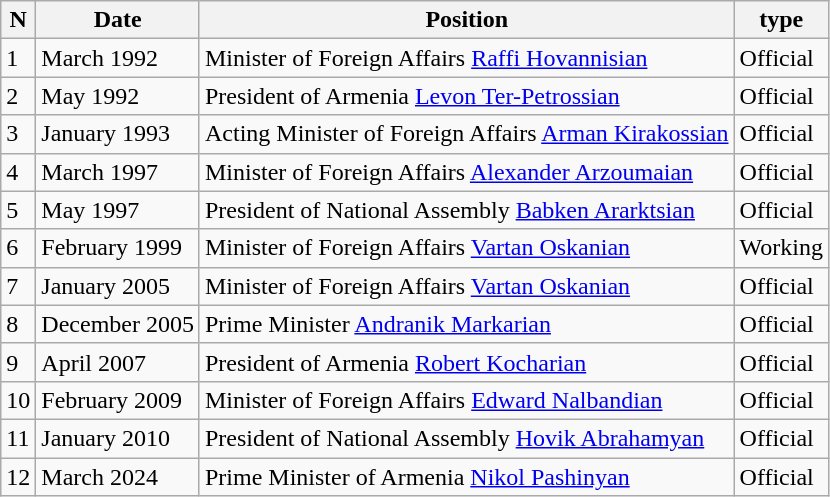<table class="wikitable">
<tr>
<th>N</th>
<th>Date</th>
<th>Position</th>
<th>type</th>
</tr>
<tr>
<td>1</td>
<td>March 1992</td>
<td>Minister of Foreign Affairs <a href='#'>Raffi Hovannisian</a></td>
<td>Official</td>
</tr>
<tr>
<td>2</td>
<td>May 1992</td>
<td>President of Armenia <a href='#'>Levon Ter-Petrossian</a></td>
<td>Official</td>
</tr>
<tr>
<td>3</td>
<td>January 1993</td>
<td>Acting Minister of Foreign Affairs <a href='#'>Arman Kirakossian</a></td>
<td>Official</td>
</tr>
<tr>
<td>4</td>
<td>March 1997</td>
<td>Minister of Foreign Affairs <a href='#'>Alexander Arzoumaian</a></td>
<td>Official</td>
</tr>
<tr>
<td>5</td>
<td>May 1997</td>
<td>President of National Assembly <a href='#'>Babken Ararktsian</a></td>
<td>Official</td>
</tr>
<tr>
<td>6</td>
<td>February 1999</td>
<td>Minister of Foreign Affairs <a href='#'>Vartan Oskanian</a></td>
<td>Working</td>
</tr>
<tr>
<td>7</td>
<td>January 2005</td>
<td>Minister of Foreign Affairs <a href='#'>Vartan Oskanian</a></td>
<td>Official</td>
</tr>
<tr>
<td>8</td>
<td>December 2005</td>
<td>Prime Minister <a href='#'>Andranik Markarian</a></td>
<td>Official</td>
</tr>
<tr>
<td>9</td>
<td>April 2007</td>
<td>President of Armenia <a href='#'>Robert Kocharian</a></td>
<td>Official</td>
</tr>
<tr>
<td>10</td>
<td>February 2009</td>
<td>Minister of Foreign Affairs <a href='#'>Edward Nalbandian</a></td>
<td>Official</td>
</tr>
<tr>
<td>11</td>
<td>January 2010</td>
<td>President of National Assembly <a href='#'>Hovik Abrahamyan</a></td>
<td>Official</td>
</tr>
<tr>
<td>12</td>
<td>March 2024</td>
<td>Prime Minister of Armenia <a href='#'>Nikol Pashinyan</a></td>
<td>Official</td>
</tr>
</table>
